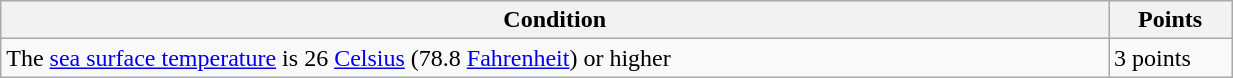<table class="wikitable" width="65%">
<tr>
<th width="90%">Condition</th>
<th width="10%">Points</th>
</tr>
<tr>
<td>The <a href='#'>sea surface temperature</a> is 26 <a href='#'>Celsius</a> (78.8 <a href='#'>Fahrenheit</a>) or higher</td>
<td><div>3 points</div></td>
</tr>
</table>
